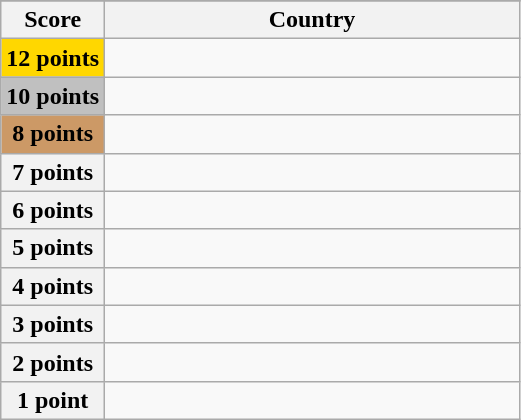<table class="wikitable">
<tr>
</tr>
<tr>
<th scope="col" width="20%">Score</th>
<th scope="col">Country</th>
</tr>
<tr>
<th scope="row" style="background:gold">12 points</th>
<td></td>
</tr>
<tr>
<th scope="row" style="background:silver">10 points</th>
<td></td>
</tr>
<tr>
<th scope="row" style="background:#CC9966">8 points</th>
<td></td>
</tr>
<tr>
<th scope="row">7 points</th>
<td></td>
</tr>
<tr>
<th scope="row">6 points</th>
<td></td>
</tr>
<tr>
<th scope="row">5 points</th>
<td></td>
</tr>
<tr>
<th scope="row">4 points</th>
<td></td>
</tr>
<tr>
<th scope="row">3 points</th>
<td></td>
</tr>
<tr>
<th scope="row">2 points</th>
<td></td>
</tr>
<tr>
<th scope="row">1 point</th>
<td></td>
</tr>
</table>
